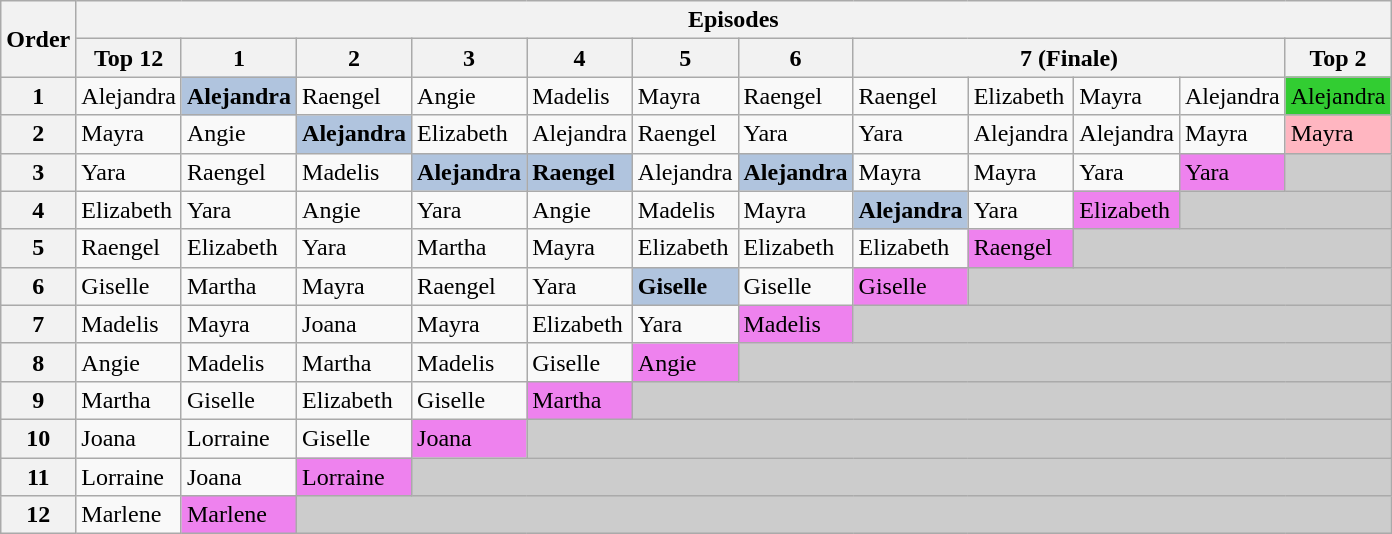<table class="wikitable">
<tr>
<th rowspan=2>Order</th>
<th colspan=13>Episodes</th>
</tr>
<tr>
<th>Top 12</th>
<th>1</th>
<th>2</th>
<th>3</th>
<th width="50">4</th>
<th width="50">5</th>
<th width="50">6</th>
<th colspan=4>7 (Finale)</th>
<th colspan="1"  bgcolor="red" align="Center">Top 2</th>
</tr>
<tr>
<th>1</th>
<td>Alejandra</td>
<td bgcolor="lightsteelblue"><strong>Alejandra</strong></td>
<td>Raengel</td>
<td>Angie</td>
<td>Madelis</td>
<td>Mayra</td>
<td>Raengel</td>
<td>Raengel</td>
<td>Elizabeth</td>
<td>Mayra</td>
<td>Alejandra</td>
<td bgcolor="limegreen">Alejandra</td>
</tr>
<tr>
<th>2</th>
<td>Mayra</td>
<td>Angie</td>
<td bgcolor="lightsteelblue"><strong>Alejandra</strong></td>
<td>Elizabeth</td>
<td>Alejandra</td>
<td>Raengel</td>
<td>Yara</td>
<td>Yara</td>
<td>Alejandra</td>
<td>Alejandra</td>
<td>Mayra</td>
<td bgcolor="lightpink">Mayra</td>
</tr>
<tr>
<th>3</th>
<td>Yara</td>
<td>Raengel</td>
<td>Madelis</td>
<td bgcolor="lightsteelblue"><strong>Alejandra</strong></td>
<td bgcolor="lightsteelblue"><strong>Raengel</strong></td>
<td>Alejandra</td>
<td bgcolor="lightsteelblue"><strong>Alejandra</strong></td>
<td>Mayra</td>
<td>Mayra</td>
<td>Yara</td>
<td bgcolor="EE82EE">Yara</td>
<td style="background:#CCCCCC;" colspan="1"></td>
</tr>
<tr>
<th>4</th>
<td>Elizabeth</td>
<td>Yara</td>
<td>Angie</td>
<td>Yara</td>
<td>Angie</td>
<td>Madelis</td>
<td>Mayra</td>
<td bgcolor="lightsteelblue"><strong>Alejandra</strong></td>
<td>Yara</td>
<td bgcolor="EE82EE">Elizabeth</td>
<td style="background:#CCCCCC;" colspan="2"></td>
</tr>
<tr>
<th>5</th>
<td>Raengel</td>
<td>Elizabeth</td>
<td>Yara</td>
<td>Martha</td>
<td>Mayra</td>
<td>Elizabeth</td>
<td>Elizabeth</td>
<td>Elizabeth</td>
<td bgcolor="EE82EE">Raengel</td>
<td style="background:#CCCCCC;" colspan="3"></td>
</tr>
<tr>
<th>6</th>
<td>Giselle</td>
<td>Martha</td>
<td>Mayra</td>
<td>Raengel</td>
<td>Yara</td>
<td bgcolor="lightsteelblue"><strong>Giselle</strong></td>
<td>Giselle</td>
<td bgcolor="EE82EE">Giselle</td>
<td style="background:#CCCCCC;" colspan="4"></td>
</tr>
<tr>
<th>7</th>
<td>Madelis</td>
<td>Mayra</td>
<td>Joana</td>
<td>Mayra</td>
<td>Elizabeth</td>
<td>Yara</td>
<td bgcolor="EE82EE">Madelis</td>
<td style="background:#CCCCCC;" colspan="5"></td>
</tr>
<tr>
<th>8</th>
<td>Angie</td>
<td>Madelis</td>
<td>Martha</td>
<td>Madelis</td>
<td>Giselle</td>
<td bgcolor="EE82EE">Angie</td>
<td style="background:#CCCCCC;" colspan="6"></td>
</tr>
<tr>
<th>9</th>
<td>Martha</td>
<td>Giselle</td>
<td>Elizabeth</td>
<td>Giselle</td>
<td bgcolor="EE82EE">Martha</td>
<td style="background:#CCCCCC;" colspan="7"></td>
</tr>
<tr>
<th>10</th>
<td>Joana</td>
<td>Lorraine</td>
<td>Giselle</td>
<td bgcolor="EE82EE">Joana</td>
<td style="background:#CCCCCC;" colspan="8"></td>
</tr>
<tr>
<th>11</th>
<td>Lorraine</td>
<td>Joana</td>
<td bgcolor="EE82EE">Lorraine</td>
<td style="background:#CCCCCC;" colspan="9"></td>
</tr>
<tr>
<th>12</th>
<td>Marlene</td>
<td bgcolor="EE82EE">Marlene</td>
<td style="background:#CCCCCC;" colspan="10"></td>
</tr>
</table>
